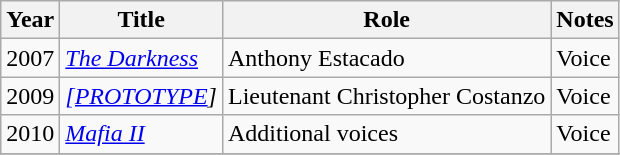<table class="wikitable sortable">
<tr>
<th>Year</th>
<th>Title</th>
<th>Role</th>
<th class="unsortable">Notes</th>
</tr>
<tr>
<td>2007</td>
<td><em><a href='#'>The Darkness</a></em></td>
<td>Anthony Estacado</td>
<td>Voice</td>
</tr>
<tr>
<td>2009</td>
<td><em><a href='#'>[PROTOTYPE</a>]</em></td>
<td>Lieutenant Christopher Costanzo</td>
<td>Voice</td>
</tr>
<tr>
<td>2010</td>
<td><em><a href='#'>Mafia II</a></em></td>
<td>Additional voices</td>
<td>Voice</td>
</tr>
<tr>
</tr>
</table>
